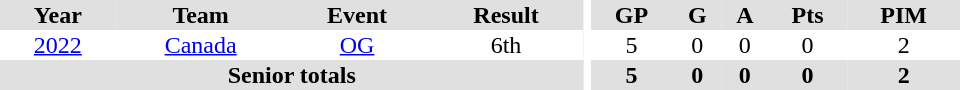<table border="0" cellpadding="1" cellspacing="0" ID="Table3" style="text-align:center; width:40em">
<tr ALIGN="center" bgcolor="#e0e0e0">
<th>Year</th>
<th>Team</th>
<th>Event</th>
<th>Result</th>
<th rowspan="99" bgcolor="#ffffff"></th>
<th>GP</th>
<th>G</th>
<th>A</th>
<th>Pts</th>
<th>PIM</th>
</tr>
<tr>
<td><a href='#'>2022</a></td>
<td><a href='#'>Canada</a></td>
<td><a href='#'>OG</a></td>
<td>6th</td>
<td>5</td>
<td>0</td>
<td>0</td>
<td>0</td>
<td>2</td>
</tr>
<tr bgcolor="#e0e0e0">
<th colspan=4>Senior totals</th>
<th>5</th>
<th>0</th>
<th>0</th>
<th>0</th>
<th>2</th>
</tr>
</table>
